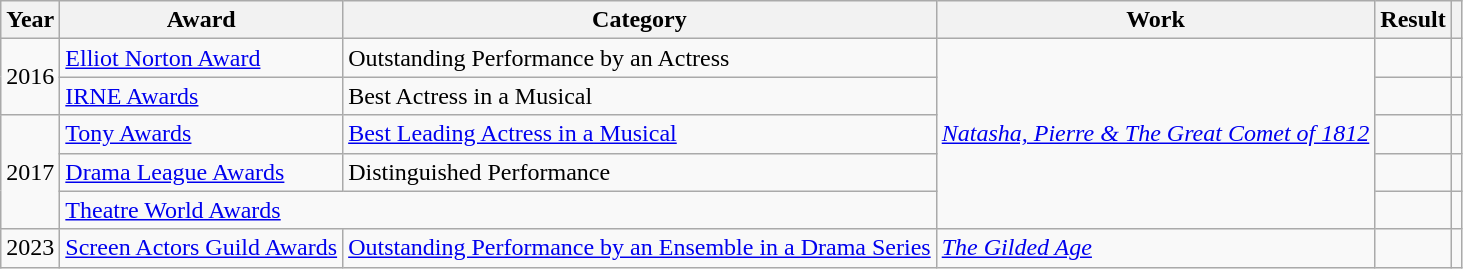<table class="wikitable">
<tr>
<th>Year</th>
<th>Award</th>
<th>Category</th>
<th>Work</th>
<th>Result</th>
<th></th>
</tr>
<tr>
<td rowspan=2>2016</td>
<td><a href='#'>Elliot Norton Award</a></td>
<td>Outstanding Performance by an Actress</td>
<td rowspan="5"><em><a href='#'>Natasha, Pierre & The Great Comet of 1812</a></em></td>
<td></td>
<td align=center></td>
</tr>
<tr>
<td><a href='#'>IRNE Awards</a></td>
<td>Best Actress in a Musical</td>
<td></td>
<td align=center></td>
</tr>
<tr>
<td rowspan="3">2017</td>
<td><a href='#'>Tony Awards</a></td>
<td><a href='#'>Best Leading Actress in a Musical</a></td>
<td></td>
<td></td>
</tr>
<tr>
<td><a href='#'>Drama League Awards</a></td>
<td>Distinguished Performance</td>
<td></td>
<td></td>
</tr>
<tr>
<td colspan="2"><a href='#'>Theatre World Awards</a></td>
<td></td>
<td></td>
</tr>
<tr>
<td align="center">2023</td>
<td><a href='#'>Screen Actors Guild Awards</a></td>
<td><a href='#'>Outstanding Performance by an Ensemble in a Drama Series</a></td>
<td><em><a href='#'>The Gilded Age</a></em></td>
<td></td>
<td align="center"></td>
</tr>
</table>
